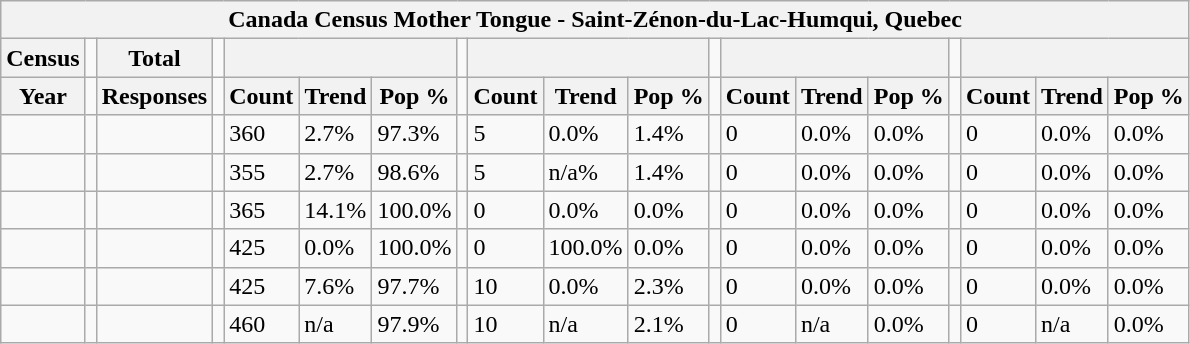<table class="wikitable">
<tr>
<th colspan="19">Canada Census Mother Tongue - Saint-Zénon-du-Lac-Humqui, Quebec</th>
</tr>
<tr>
<th>Census</th>
<td></td>
<th>Total</th>
<td colspan="1"></td>
<th colspan="3"></th>
<td colspan="1"></td>
<th colspan="3"></th>
<td colspan="1"></td>
<th colspan="3"></th>
<td colspan="1"></td>
<th colspan="3"></th>
</tr>
<tr>
<th>Year</th>
<td></td>
<th>Responses</th>
<td></td>
<th>Count</th>
<th>Trend</th>
<th>Pop %</th>
<td></td>
<th>Count</th>
<th>Trend</th>
<th>Pop %</th>
<td></td>
<th>Count</th>
<th>Trend</th>
<th>Pop %</th>
<td></td>
<th>Count</th>
<th>Trend</th>
<th>Pop %</th>
</tr>
<tr>
<td></td>
<td></td>
<td></td>
<td></td>
<td>360</td>
<td> 2.7%</td>
<td>97.3%</td>
<td></td>
<td>5</td>
<td> 0.0%</td>
<td>1.4%</td>
<td></td>
<td>0</td>
<td> 0.0%</td>
<td>0.0%</td>
<td></td>
<td>0</td>
<td> 0.0%</td>
<td>0.0%</td>
</tr>
<tr>
<td></td>
<td></td>
<td></td>
<td></td>
<td>355</td>
<td> 2.7%</td>
<td>98.6%</td>
<td></td>
<td>5</td>
<td> n/a%</td>
<td>1.4%</td>
<td></td>
<td>0</td>
<td> 0.0%</td>
<td>0.0%</td>
<td></td>
<td>0</td>
<td> 0.0%</td>
<td>0.0%</td>
</tr>
<tr>
<td></td>
<td></td>
<td></td>
<td></td>
<td>365</td>
<td> 14.1%</td>
<td>100.0%</td>
<td></td>
<td>0</td>
<td> 0.0%</td>
<td>0.0%</td>
<td></td>
<td>0</td>
<td> 0.0%</td>
<td>0.0%</td>
<td></td>
<td>0</td>
<td> 0.0%</td>
<td>0.0%</td>
</tr>
<tr>
<td></td>
<td></td>
<td></td>
<td></td>
<td>425</td>
<td> 0.0%</td>
<td>100.0%</td>
<td></td>
<td>0</td>
<td> 100.0%</td>
<td>0.0%</td>
<td></td>
<td>0</td>
<td> 0.0%</td>
<td>0.0%</td>
<td></td>
<td>0</td>
<td> 0.0%</td>
<td>0.0%</td>
</tr>
<tr>
<td></td>
<td></td>
<td></td>
<td></td>
<td>425</td>
<td> 7.6%</td>
<td>97.7%</td>
<td></td>
<td>10</td>
<td> 0.0%</td>
<td>2.3%</td>
<td></td>
<td>0</td>
<td> 0.0%</td>
<td>0.0%</td>
<td></td>
<td>0</td>
<td> 0.0%</td>
<td>0.0%</td>
</tr>
<tr>
<td></td>
<td></td>
<td></td>
<td></td>
<td>460</td>
<td>n/a</td>
<td>97.9%</td>
<td></td>
<td>10</td>
<td>n/a</td>
<td>2.1%</td>
<td></td>
<td>0</td>
<td>n/a</td>
<td>0.0%</td>
<td></td>
<td>0</td>
<td>n/a</td>
<td>0.0%</td>
</tr>
</table>
